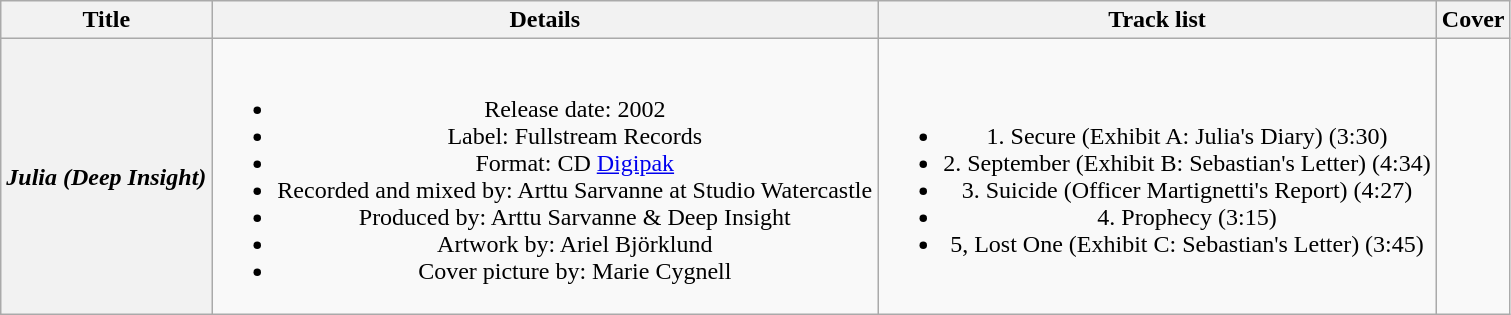<table class="wikitable plainrowheaders" style="text-align:center;">
<tr>
<th scope="col">Title</th>
<th scope="col">Details</th>
<th scope="col">Track list</th>
<th scope="col">Cover</th>
</tr>
<tr>
<th scope="row"><strong><em>Julia (Deep Insight)</em></strong></th>
<td><br><ul><li>Release date: 2002</li><li>Label: Fullstream Records</li><li>Format: CD <a href='#'>Digipak</a></li><li>Recorded and mixed by: Arttu Sarvanne at Studio Watercastle</li><li>Produced by: Arttu Sarvanne & Deep Insight</li><li>Artwork by: Ariel Björklund</li><li>Cover picture by: Marie Cygnell</li></ul></td>
<td><br><ul><li>1. Secure (Exhibit A: Julia's Diary) (3:30)</li><li>2. September (Exhibit B: Sebastian's Letter) (4:34)</li><li>3. Suicide (Officer Martignetti's Report) (4:27)</li><li>4. Prophecy (3:15)</li><li>5, Lost One (Exhibit C: Sebastian's Letter) (3:45)</li></ul></td>
<td><br></td>
</tr>
</table>
